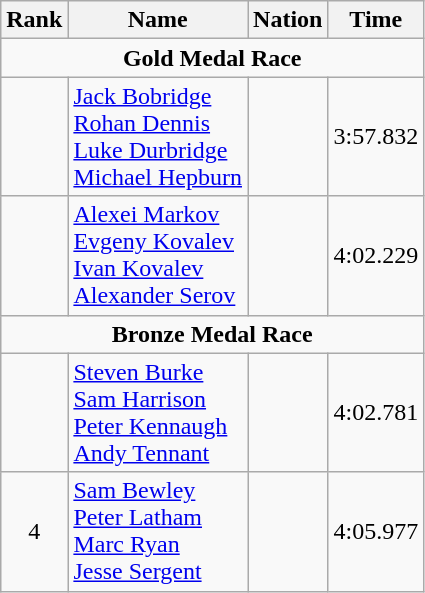<table class="wikitable" style="text-align:center">
<tr>
<th>Rank</th>
<th>Name</th>
<th>Nation</th>
<th>Time</th>
</tr>
<tr>
<td colspan=4><strong>Gold Medal Race</strong></td>
</tr>
<tr>
<td></td>
<td align=left><a href='#'>Jack Bobridge</a><br><a href='#'>Rohan Dennis</a><br> <a href='#'>Luke Durbridge</a><br> <a href='#'>Michael Hepburn</a></td>
<td align=left></td>
<td>3:57.832</td>
</tr>
<tr>
<td></td>
<td align=left><a href='#'>Alexei Markov</a><br><a href='#'>Evgeny Kovalev</a><br> <a href='#'>Ivan Kovalev</a><br> <a href='#'>Alexander Serov</a></td>
<td align=left></td>
<td>4:02.229</td>
</tr>
<tr>
<td colspan=4><strong>Bronze Medal Race</strong></td>
</tr>
<tr>
<td></td>
<td align=left><a href='#'>Steven Burke</a><br><a href='#'>Sam Harrison</a><br> <a href='#'>Peter Kennaugh</a><br> <a href='#'>Andy Tennant</a></td>
<td align=left></td>
<td>4:02.781</td>
</tr>
<tr>
<td>4</td>
<td align=left><a href='#'>Sam Bewley</a><br><a href='#'>Peter Latham</a><br> <a href='#'>Marc Ryan</a><br> <a href='#'>Jesse Sergent</a></td>
<td align=left></td>
<td>4:05.977</td>
</tr>
</table>
